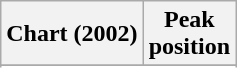<table class="wikitable sortable">
<tr>
<th>Chart (2002)</th>
<th>Peak<br>position</th>
</tr>
<tr>
</tr>
<tr>
</tr>
</table>
